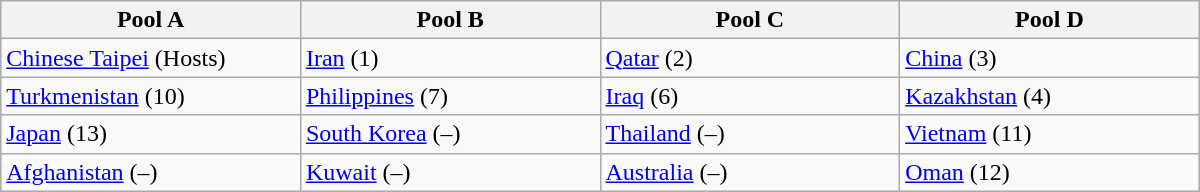<table class="wikitable" width=800>
<tr>
<th width=25%>Pool A</th>
<th width=25%>Pool B</th>
<th width=25%>Pool C</th>
<th width=25%>Pool D</th>
</tr>
<tr>
<td> <a href='#'>Chinese Taipei</a> (Hosts)</td>
<td> <a href='#'>Iran</a> (1)</td>
<td> <a href='#'>Qatar</a> (2)</td>
<td> <a href='#'>China</a> (3)</td>
</tr>
<tr>
<td> <a href='#'>Turkmenistan</a> (10)</td>
<td> <a href='#'>Philippines</a> (7)</td>
<td> <a href='#'>Iraq</a> (6)</td>
<td> <a href='#'>Kazakhstan</a> (4)</td>
</tr>
<tr>
<td> <a href='#'>Japan</a> (13)</td>
<td> <a href='#'>South Korea</a> (–)</td>
<td> <a href='#'>Thailand</a> (–)</td>
<td> <a href='#'>Vietnam</a> (11)</td>
</tr>
<tr>
<td> <a href='#'>Afghanistan</a> (–)</td>
<td> <a href='#'>Kuwait</a> (–)</td>
<td> <a href='#'>Australia</a> (–)</td>
<td> <a href='#'>Oman</a> (12)</td>
</tr>
</table>
